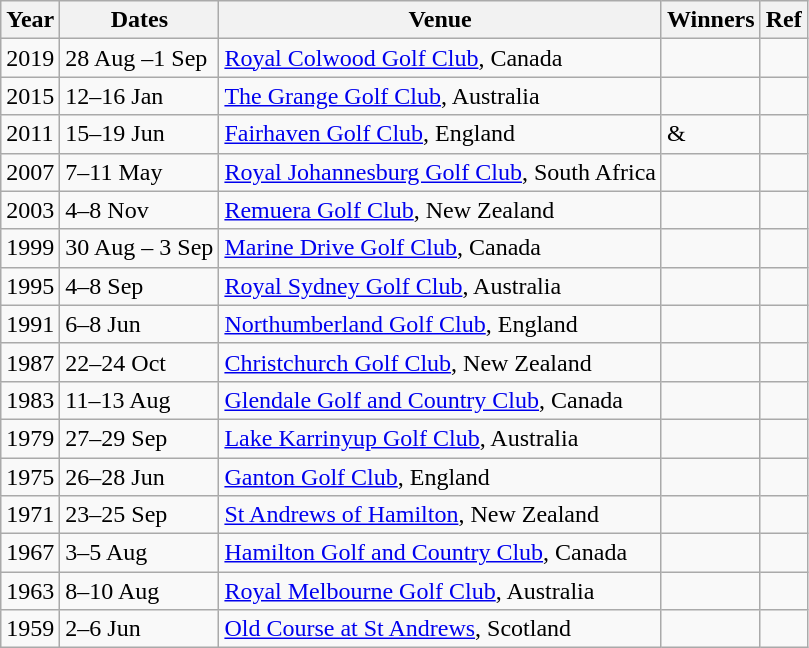<table class="wikitable" style="text-align: left">
<tr>
<th>Year</th>
<th>Dates</th>
<th>Venue</th>
<th>Winners</th>
<th>Ref</th>
</tr>
<tr>
<td>2019</td>
<td>28 Aug –1 Sep</td>
<td><a href='#'>Royal Colwood Golf Club</a>, Canada</td>
<td></td>
<td></td>
</tr>
<tr>
<td>2015</td>
<td>12–16 Jan</td>
<td><a href='#'>The Grange Golf Club</a>, Australia</td>
<td></td>
<td></td>
</tr>
<tr>
<td>2011</td>
<td>15–19 Jun</td>
<td><a href='#'>Fairhaven Golf Club</a>, England</td>
<td> & </td>
<td></td>
</tr>
<tr>
<td>2007</td>
<td>7–11 May</td>
<td><a href='#'>Royal Johannesburg Golf Club</a>, South Africa</td>
<td></td>
<td></td>
</tr>
<tr>
<td>2003</td>
<td>4–8 Nov</td>
<td><a href='#'>Remuera Golf Club</a>, New Zealand</td>
<td></td>
<td></td>
</tr>
<tr>
<td>1999</td>
<td>30 Aug – 3 Sep</td>
<td><a href='#'>Marine Drive Golf Club</a>, Canada</td>
<td></td>
<td></td>
</tr>
<tr>
<td>1995</td>
<td>4–8 Sep</td>
<td><a href='#'>Royal Sydney Golf Club</a>, Australia</td>
<td></td>
<td></td>
</tr>
<tr>
<td>1991</td>
<td>6–8 Jun</td>
<td><a href='#'>Northumberland Golf Club</a>, England</td>
<td></td>
<td></td>
</tr>
<tr>
<td>1987</td>
<td>22–24 Oct</td>
<td><a href='#'>Christchurch Golf Club</a>, New Zealand</td>
<td></td>
<td></td>
</tr>
<tr>
<td>1983</td>
<td>11–13 Aug</td>
<td><a href='#'>Glendale Golf and Country Club</a>, Canada</td>
<td></td>
<td></td>
</tr>
<tr>
<td>1979</td>
<td>27–29 Sep</td>
<td><a href='#'>Lake Karrinyup Golf Club</a>, Australia</td>
<td></td>
<td></td>
</tr>
<tr>
<td>1975</td>
<td>26–28 Jun</td>
<td><a href='#'>Ganton Golf Club</a>, England</td>
<td></td>
<td></td>
</tr>
<tr>
<td>1971</td>
<td>23–25 Sep</td>
<td><a href='#'>St Andrews of Hamilton</a>, New Zealand</td>
<td></td>
<td></td>
</tr>
<tr>
<td>1967</td>
<td>3–5 Aug</td>
<td><a href='#'>Hamilton Golf and Country Club</a>, Canada</td>
<td></td>
<td></td>
</tr>
<tr>
<td>1963</td>
<td>8–10 Aug</td>
<td><a href='#'>Royal Melbourne Golf Club</a>, Australia</td>
<td></td>
<td></td>
</tr>
<tr>
<td>1959</td>
<td>2–6 Jun</td>
<td><a href='#'>Old Course at St Andrews</a>, Scotland</td>
<td></td>
<td></td>
</tr>
</table>
